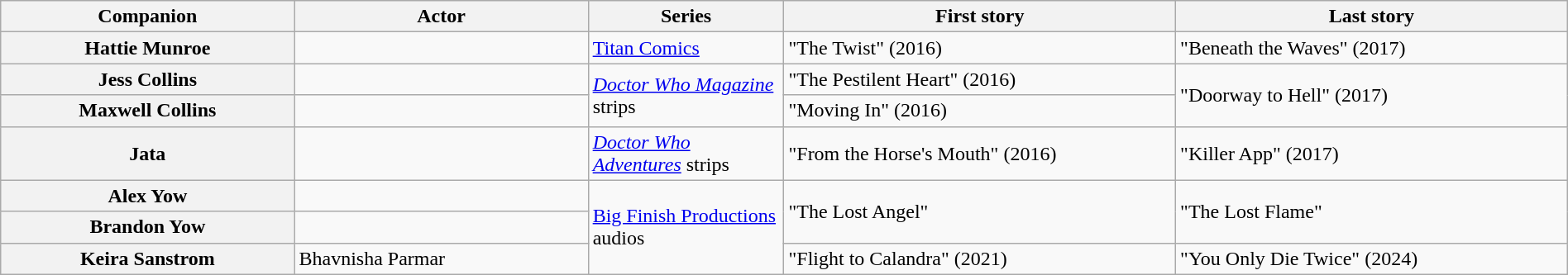<table class="wikitable plainrowheaders" style="width:100%;">
<tr>
<th scope="col" style="width:15%;">Companion</th>
<th scope="col" style="width:15%;">Actor</th>
<th scope="col" style="width:10%;">Series</th>
<th scope="col" style="width:20%;">First story</th>
<th scope="col" style="width:20%;">Last story</th>
</tr>
<tr>
<th scope="row">Hattie Munroe</th>
<td></td>
<td><a href='#'>Titan Comics</a></td>
<td>"The Twist" (2016)</td>
<td>"Beneath the Waves" (2017)</td>
</tr>
<tr>
<th scope="row">Jess Collins</th>
<td></td>
<td rowspan="2"><em><a href='#'>Doctor Who Magazine</a></em> strips</td>
<td>"The Pestilent Heart" (2016)</td>
<td rowspan=2>"Doorway to Hell" (2017)</td>
</tr>
<tr>
<th scope="row">Maxwell Collins</th>
<td></td>
<td>"Moving In" (2016)</td>
</tr>
<tr>
<th scope="row">Jata</th>
<td></td>
<td><em><a href='#'>Doctor Who Adventures</a></em> strips</td>
<td>"From the Horse's Mouth" (2016)</td>
<td>"Killer App" (2017)</td>
</tr>
<tr>
<th scope="row">Alex Yow</th>
<td></td>
<td rowspan=3><a href='#'>Big Finish Productions</a> audios</td>
<td rowspan=2>"The Lost Angel"</td>
<td rowspan=2>"The Lost Flame"</td>
</tr>
<tr>
<th scope="row">Brandon Yow</th>
<td></td>
</tr>
<tr>
<th scope="row">Keira Sanstrom</th>
<td>Bhavnisha Parmar</td>
<td>"Flight to Calandra" (2021)</td>
<td>"You Only Die Twice" (2024)</td>
</tr>
</table>
